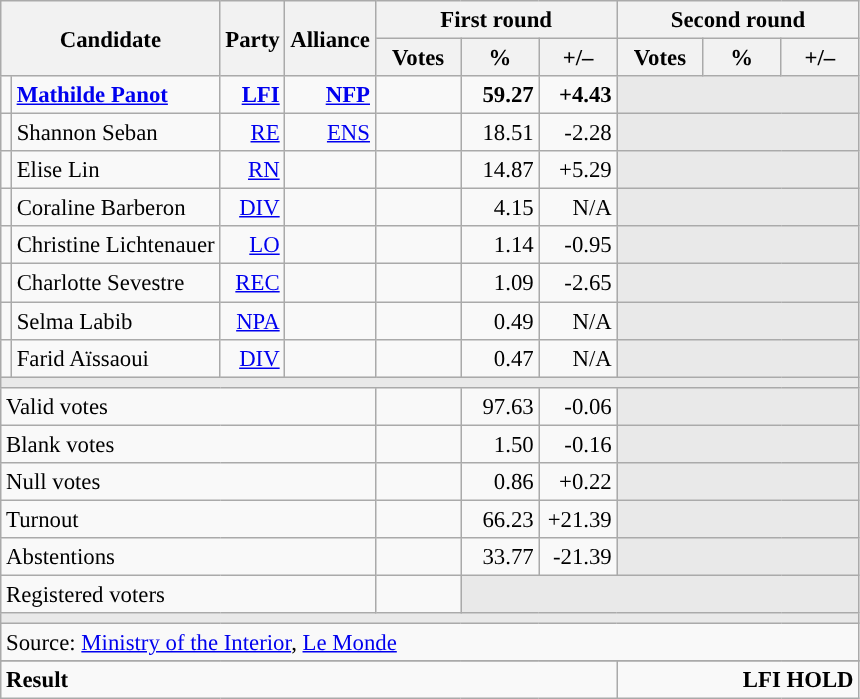<table class="wikitable" style="text-align:right;font-size:95%;">
<tr>
<th rowspan="2" colspan="2">Candidate</th>
<th rowspan="2">Party</th>
<th rowspan="2">Alliance</th>
<th colspan="3">First round</th>
<th colspan="3">Second round</th>
</tr>
<tr>
<th style="width:50px;">Votes</th>
<th style="width:45px;">%</th>
<th style="width:45px;">+/–</th>
<th style="width:50px;">Votes</th>
<th style="width:45px;">%</th>
<th style="width:45px;">+/–</th>
</tr>
<tr>
<td style="color:inherit;background:"></td>
<td style="text-align:left;"><strong><a href='#'>Mathilde Panot</a></strong></td>
<td><a href='#'><strong>LFI</strong></a></td>
<td><a href='#'><strong>NFP</strong></a></td>
<td><strong></strong></td>
<td><strong>59.27</strong></td>
<td><strong>+4.43</strong></td>
<td colspan="3" style="background:#E9E9E9;"></td>
</tr>
<tr>
<td style="color:inherit;background:"></td>
<td style="text-align:left;">Shannon Seban</td>
<td><a href='#'>RE</a></td>
<td><a href='#'>ENS</a></td>
<td></td>
<td>18.51</td>
<td>-2.28</td>
<td colspan="3" style="background:#E9E9E9;"></td>
</tr>
<tr>
<td style="color:inherit;background:"></td>
<td style="text-align:left;">Elise Lin</td>
<td><a href='#'>RN</a></td>
<td></td>
<td></td>
<td>14.87</td>
<td>+5.29</td>
<td colspan="3" style="background:#E9E9E9;"></td>
</tr>
<tr>
<td style="color:inherit;background:"></td>
<td style="text-align:left;">Coraline Barberon</td>
<td><a href='#'>DIV</a></td>
<td></td>
<td></td>
<td>4.15</td>
<td>N/A</td>
<td colspan="3" style="background:#E9E9E9;"></td>
</tr>
<tr>
<td style="color:inherit;background:"></td>
<td style="text-align:left;">Christine Lichtenauer</td>
<td><a href='#'>LO</a></td>
<td></td>
<td></td>
<td>1.14</td>
<td>-0.95</td>
<td colspan="3" style="background:#E9E9E9;"></td>
</tr>
<tr>
<td style="color:inherit;background:"></td>
<td style="text-align:left;">Charlotte Sevestre</td>
<td><a href='#'>REC</a></td>
<td></td>
<td></td>
<td>1.09</td>
<td>-2.65</td>
<td colspan="3" style="background:#E9E9E9;"></td>
</tr>
<tr>
<td style="color:inherit;background:"></td>
<td style="text-align:left;">Selma Labib</td>
<td><a href='#'>NPA</a></td>
<td></td>
<td></td>
<td>0.49</td>
<td>N/A</td>
<td colspan="3" style="background:#E9E9E9;"></td>
</tr>
<tr>
<td style="color:inherit;background:"></td>
<td style="text-align:left;">Farid Aïssaoui</td>
<td><a href='#'>DIV</a></td>
<td></td>
<td></td>
<td>0.47</td>
<td>N/A</td>
<td colspan="3" style="background:#E9E9E9;"></td>
</tr>
<tr>
<td colspan="10" style="background:#E9E9E9;"></td>
</tr>
<tr>
<td colspan="4" style="text-align:left;">Valid votes</td>
<td></td>
<td>97.63</td>
<td>-0.06</td>
<td colspan="3" style="background:#E9E9E9;"></td>
</tr>
<tr>
<td colspan="4" style="text-align:left;">Blank votes</td>
<td></td>
<td>1.50</td>
<td>-0.16</td>
<td colspan="3" style="background:#E9E9E9;"></td>
</tr>
<tr>
<td colspan="4" style="text-align:left;">Null votes</td>
<td></td>
<td>0.86</td>
<td>+0.22</td>
<td colspan="3" style="background:#E9E9E9;"></td>
</tr>
<tr>
<td colspan="4" style="text-align:left;">Turnout</td>
<td></td>
<td>66.23</td>
<td>+21.39</td>
<td colspan="3" style="background:#E9E9E9;"></td>
</tr>
<tr>
<td colspan="4" style="text-align:left;">Abstentions</td>
<td></td>
<td>33.77</td>
<td>-21.39</td>
<td colspan="3" style="background:#E9E9E9;"></td>
</tr>
<tr>
<td colspan="4" style="text-align:left;">Registered voters</td>
<td></td>
<td colspan="5" style="background:#E9E9E9;"></td>
</tr>
<tr>
<td colspan="10" style="background:#E9E9E9;"></td>
</tr>
<tr>
<td colspan="10" style="text-align:left;">Source: <a href='#'>Ministry of the Interior</a>, <a href='#'>Le Monde</a></td>
</tr>
<tr>
</tr>
<tr style="font-weight:bold">
<td colspan="7" style="text-align:left;">Result</td>
<td colspan="7" style="background-color:">LFI HOLD</td>
</tr>
</table>
